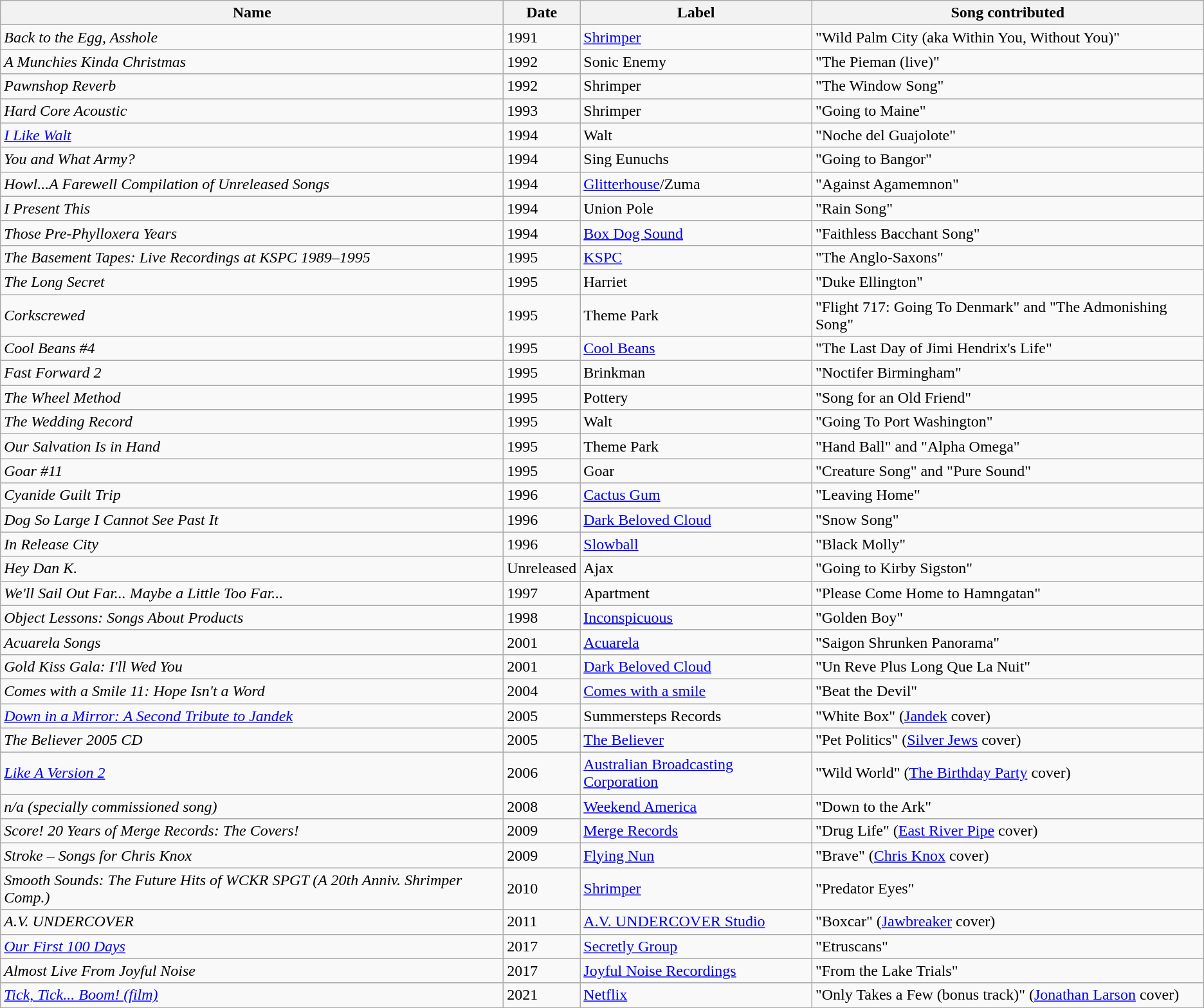<table class="wikitable">
<tr>
<th>Name</th>
<th>Date</th>
<th>Label</th>
<th>Song contributed</th>
</tr>
<tr>
<td><em>Back to the Egg, Asshole</em></td>
<td>1991</td>
<td><a href='#'>Shrimper</a></td>
<td>"Wild Palm City (aka Within You, Without You)"</td>
</tr>
<tr>
<td><em>A Munchies Kinda Christmas</em></td>
<td>1992</td>
<td>Sonic Enemy</td>
<td>"The Pieman (live)"</td>
</tr>
<tr>
<td><em>Pawnshop Reverb</em></td>
<td>1992</td>
<td>Shrimper</td>
<td>"The Window Song"</td>
</tr>
<tr>
<td><em>Hard Core Acoustic</em></td>
<td>1993</td>
<td>Shrimper</td>
<td>"Going to Maine"</td>
</tr>
<tr>
<td><em><a href='#'>I Like Walt</a></em></td>
<td>1994</td>
<td>Walt</td>
<td>"Noche del Guajolote"</td>
</tr>
<tr>
<td><em>You and What Army?</em></td>
<td>1994</td>
<td>Sing Eunuchs</td>
<td>"Going to Bangor"</td>
</tr>
<tr>
<td><em>Howl...A Farewell Compilation of Unreleased Songs</em></td>
<td>1994</td>
<td><a href='#'>Glitterhouse</a>/Zuma</td>
<td>"Against Agamemnon"</td>
</tr>
<tr>
<td><em>I Present This</em></td>
<td>1994</td>
<td>Union Pole</td>
<td>"Rain Song"</td>
</tr>
<tr>
<td><em>Those Pre-Phylloxera Years</em></td>
<td>1994</td>
<td><a href='#'>Box Dog Sound</a></td>
<td>"Faithless Bacchant Song"</td>
</tr>
<tr>
<td><em>The Basement Tapes: Live Recordings at KSPC 1989–1995</em></td>
<td>1995</td>
<td><a href='#'>KSPC</a></td>
<td>"The Anglo-Saxons"</td>
</tr>
<tr>
<td><em>The Long Secret</em></td>
<td>1995</td>
<td>Harriet</td>
<td>"Duke Ellington"</td>
</tr>
<tr>
<td><em>Corkscrewed</em></td>
<td>1995</td>
<td>Theme Park</td>
<td>"Flight 717: Going To Denmark" and "The Admonishing Song"</td>
</tr>
<tr>
<td><em>Cool Beans #4</em></td>
<td>1995</td>
<td><a href='#'>Cool Beans</a></td>
<td>"The Last Day of Jimi Hendrix's Life"</td>
</tr>
<tr>
<td><em>Fast Forward 2</em></td>
<td>1995</td>
<td>Brinkman</td>
<td>"Noctifer Birmingham"</td>
</tr>
<tr>
<td><em>The Wheel Method</em></td>
<td>1995</td>
<td>Pottery</td>
<td>"Song for an Old Friend"</td>
</tr>
<tr>
<td><em>The Wedding Record</em></td>
<td>1995</td>
<td>Walt</td>
<td>"Going To Port Washington"</td>
</tr>
<tr>
<td><em>Our Salvation Is in Hand</em></td>
<td>1995</td>
<td>Theme Park</td>
<td>"Hand Ball" and "Alpha Omega"</td>
</tr>
<tr>
<td><em>Goar #11</em></td>
<td>1995</td>
<td>Goar</td>
<td>"Creature Song" and "Pure Sound"</td>
</tr>
<tr>
<td><em>Cyanide Guilt Trip</em></td>
<td>1996</td>
<td><a href='#'>Cactus Gum</a></td>
<td>"Leaving Home"</td>
</tr>
<tr>
<td><em>Dog So Large I Cannot See Past It</em></td>
<td>1996</td>
<td><a href='#'>Dark Beloved Cloud</a></td>
<td>"Snow Song"</td>
</tr>
<tr>
<td><em>In Release City</em></td>
<td>1996</td>
<td><a href='#'>Slowball</a></td>
<td>"Black Molly"</td>
</tr>
<tr>
<td><em>Hey Dan K.</em></td>
<td>Unreleased</td>
<td>Ajax</td>
<td>"Going to Kirby Sigston"</td>
</tr>
<tr>
<td><em> We'll Sail Out Far... Maybe a Little Too Far...</em></td>
<td>1997</td>
<td>Apartment</td>
<td>"Please Come Home to Hamngatan"</td>
</tr>
<tr>
<td><em>Object Lessons: Songs About Products</em></td>
<td>1998</td>
<td><a href='#'>Inconspicuous</a></td>
<td>"Golden Boy"</td>
</tr>
<tr>
<td><em>Acuarela Songs</em></td>
<td>2001</td>
<td><a href='#'>Acuarela</a></td>
<td>"Saigon Shrunken Panorama"</td>
</tr>
<tr>
<td><em>Gold Kiss Gala: I'll Wed You</em></td>
<td>2001</td>
<td><a href='#'>Dark Beloved Cloud</a></td>
<td>"Un Reve Plus Long Que La Nuit"</td>
</tr>
<tr>
<td><em>Comes with a Smile 11: Hope Isn't a Word</em></td>
<td>2004</td>
<td><a href='#'>Comes with a smile</a></td>
<td>"Beat the Devil"</td>
</tr>
<tr>
<td><em><a href='#'>Down in a Mirror: A Second Tribute to Jandek</a></em></td>
<td>2005</td>
<td>Summersteps Records</td>
<td>"White Box" (<a href='#'>Jandek</a> cover)</td>
</tr>
<tr>
<td><em>The Believer 2005 CD</em></td>
<td>2005</td>
<td><a href='#'>The Believer</a></td>
<td>"Pet Politics" (<a href='#'>Silver Jews</a> cover)</td>
</tr>
<tr>
<td><em><a href='#'>Like A Version 2</a></em></td>
<td>2006</td>
<td><a href='#'>Australian Broadcasting Corporation</a></td>
<td>"Wild World" (<a href='#'>The Birthday Party</a> cover)</td>
</tr>
<tr>
<td><em>n/a (specially commissioned song)</em></td>
<td>2008</td>
<td><a href='#'>Weekend America</a></td>
<td>"Down to the Ark"</td>
</tr>
<tr>
<td><em>Score! 20 Years of Merge Records: The Covers!</em></td>
<td>2009</td>
<td><a href='#'>Merge Records</a></td>
<td>"Drug Life" (<a href='#'>East River Pipe</a> cover)</td>
</tr>
<tr>
<td><em>Stroke – Songs for Chris Knox</em></td>
<td>2009</td>
<td><a href='#'>Flying Nun</a></td>
<td>"Brave" (<a href='#'>Chris Knox</a> cover)</td>
</tr>
<tr>
<td><em>Smooth Sounds: The Future Hits of WCKR SPGT (A 20th Anniv. Shrimper Comp.)</em></td>
<td>2010</td>
<td><a href='#'>Shrimper</a></td>
<td>"Predator Eyes"</td>
</tr>
<tr>
<td><em>A.V. UNDERCOVER</em></td>
<td>2011</td>
<td><a href='#'>A.V. UNDERCOVER Studio</a></td>
<td>"Boxcar" (<a href='#'>Jawbreaker</a> cover)</td>
</tr>
<tr>
<td><em><a href='#'>Our First 100 Days</a></em></td>
<td>2017</td>
<td><a href='#'>Secretly Group</a></td>
<td>"Etruscans"</td>
</tr>
<tr>
<td><em>Almost Live From Joyful Noise</em></td>
<td>2017</td>
<td><a href='#'>Joyful Noise Recordings</a></td>
<td>"From the Lake Trials"</td>
</tr>
<tr>
<td><em><a href='#'>Tick, Tick... Boom! (film)</a></em></td>
<td>2021</td>
<td><a href='#'>Netflix</a></td>
<td>"Only Takes a Few (bonus track)" (<a href='#'>Jonathan Larson</a> cover)</td>
</tr>
</table>
